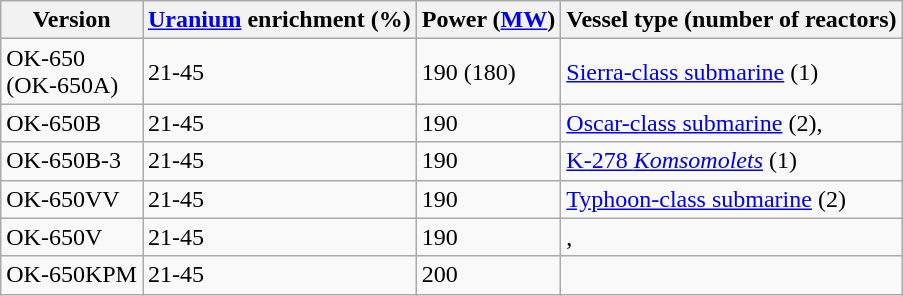<table class="wikitable">
<tr>
<th>Version</th>
<th><a href='#'>Uranium</a> enrichment (%)</th>
<th>Power (<a href='#'>MW</a>)</th>
<th>Vessel type (number of reactors)</th>
</tr>
<tr>
<td>OK-650<br>(OK-650A)</td>
<td>21-45</td>
<td>190 (180)</td>
<td><a href='#'>Sierra-class submarine</a> (1)</td>
</tr>
<tr>
<td>OK-650B</td>
<td>21-45</td>
<td>190</td>
<td><a href='#'>Oscar-class submarine</a> (2), </td>
</tr>
<tr>
<td>OK-650B-3</td>
<td>21-45</td>
<td>190</td>
<td><a href='#'>K-278 <em>Komsomolets</em></a> (1)</td>
</tr>
<tr>
<td>OK-650VV</td>
<td>21-45</td>
<td>190</td>
<td><a href='#'>Typhoon-class submarine</a> (2)</td>
</tr>
<tr>
<td>OK-650V</td>
<td>21-45</td>
<td>190</td>
<td>, </td>
</tr>
<tr>
<td>OK-650KPM</td>
<td>21-45</td>
<td>200</td>
<td></td>
</tr>
</table>
